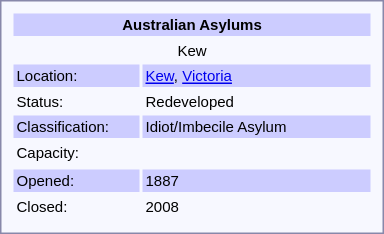<table cellpadding=2 cellspacing=2 align=right width=256px style="font-family: verdana, sans-serif; padding: 6px; margin: 0 0 1em 1em; font-size: 10px; background-color: #f7f8ff; border:1px solid #8888aa;">
<tr style=background:#ccccff>
<td align=center colspan=2><span><strong>Australian Asylums</strong></span></td>
</tr>
<tr>
<td align=center colspan=2>Kew</td>
</tr>
<tr style=background:#ccccff>
<td style=width:80px>Location:</td>
<td><a href='#'>Kew</a>, <a href='#'>Victoria</a></td>
</tr>
<tr>
<td>Status:</td>
<td>Redeveloped</td>
</tr>
<tr style=background:#ccccff>
<td>Classification:</td>
<td>Idiot/Imbecile Asylum</td>
</tr>
<tr>
<td>Capacity:</td>
<td></td>
</tr>
<tr>
</tr>
<tr style=background:#ccccff>
<td>Opened:</td>
<td>1887</td>
</tr>
<tr>
<td>Closed:</td>
<td>2008</td>
</tr>
<tr>
</tr>
</table>
